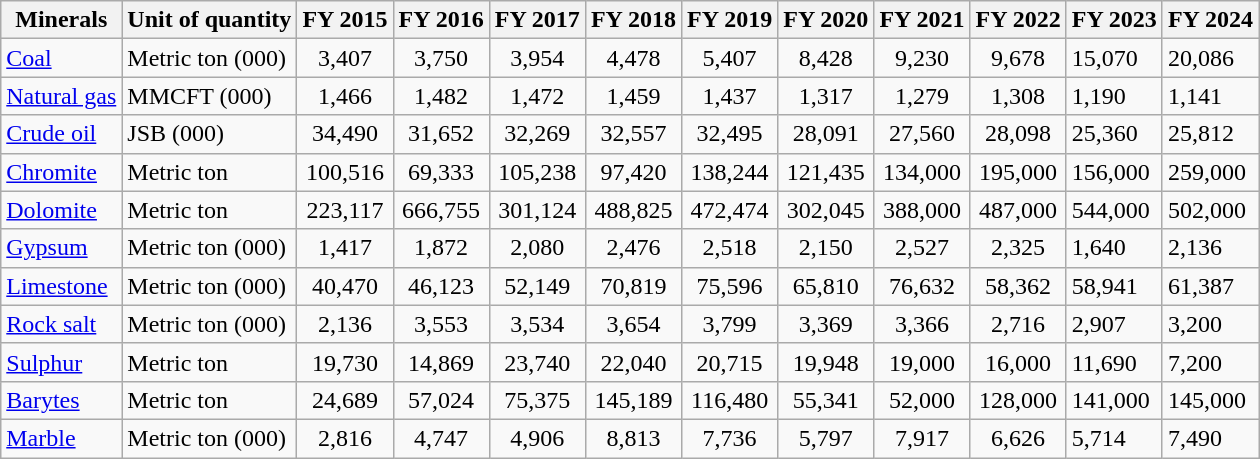<table class="wikitable">
<tr>
<th>Minerals</th>
<th>Unit of quantity</th>
<th>FY 2015</th>
<th>FY 2016</th>
<th>FY 2017</th>
<th>FY 2018</th>
<th>FY 2019</th>
<th>FY 2020</th>
<th>FY 2021</th>
<th>FY 2022</th>
<th>FY 2023</th>
<th>FY 2024</th>
</tr>
<tr>
<td><a href='#'>Coal</a></td>
<td>Metric ton (000)</td>
<td style="text-align:center">3,407</td>
<td style="text-align:center">3,750</td>
<td style="text-align:center">3,954</td>
<td style="text-align:center">4,478</td>
<td style="text-align:center">5,407</td>
<td style="text-align:center"> 8,428</td>
<td style="text-align:center"> 9,230</td>
<td style="text-align:center"> 9,678</td>
<td> 15,070</td>
<td> 20,086</td>
</tr>
<tr>
<td><a href='#'>Natural gas</a></td>
<td>MMCFT (000)</td>
<td style="text-align:center">1,466</td>
<td style="text-align:center">1,482</td>
<td style="text-align:center">1,472</td>
<td style="text-align:center">1,459</td>
<td style="text-align:center">1,437</td>
<td style="text-align:center"> 1,317</td>
<td style="text-align:center"> 1,279</td>
<td style="text-align:center"> 1,308</td>
<td> 1,190</td>
<td> 1,141</td>
</tr>
<tr>
<td><a href='#'>Crude oil</a></td>
<td>JSB (000)</td>
<td style="text-align:center">34,490</td>
<td style="text-align:center">31,652</td>
<td style="text-align:center">32,269</td>
<td style="text-align:center">32,557</td>
<td style="text-align:center">32,495</td>
<td style="text-align:center"> 28,091</td>
<td style="text-align:center"> 27,560</td>
<td style="text-align:center"> 28,098</td>
<td> 25,360</td>
<td> 25,812</td>
</tr>
<tr>
<td><a href='#'>Chromite</a></td>
<td>Metric ton</td>
<td style="text-align:center">100,516</td>
<td style="text-align:center">69,333</td>
<td style="text-align:center">105,238</td>
<td style="text-align:center">97,420</td>
<td style="text-align:center">138,244</td>
<td style="text-align:center">121,435</td>
<td style="text-align:center"> 134,000</td>
<td style="text-align:center">195,000</td>
<td> 156,000</td>
<td> 259,000</td>
</tr>
<tr>
<td><a href='#'>Dolomite</a></td>
<td>Metric ton</td>
<td style="text-align:center">223,117</td>
<td style="text-align:center">666,755</td>
<td style="text-align:center">301,124</td>
<td style="text-align:center">488,825</td>
<td style="text-align:center">472,474</td>
<td style="text-align:center">302,045</td>
<td style="text-align:center"> 388,000</td>
<td style="text-align:center">487,000</td>
<td> 544,000</td>
<td> 502,000</td>
</tr>
<tr>
<td><a href='#'>Gypsum</a></td>
<td>Metric ton (000)</td>
<td style="text-align:center">1,417</td>
<td style="text-align:center">1,872</td>
<td style="text-align:center">2,080</td>
<td style="text-align:center">2,476</td>
<td style="text-align:center">2,518</td>
<td style="text-align:center"> 2,150</td>
<td style="text-align:center"> 2,527</td>
<td style="text-align:center"> 2,325</td>
<td> 1,640</td>
<td> 2,136</td>
</tr>
<tr>
<td><a href='#'>Limestone</a></td>
<td>Metric ton (000)</td>
<td style="text-align:center">40,470</td>
<td style="text-align:center">46,123</td>
<td style="text-align:center">52,149</td>
<td style="text-align:center">70,819</td>
<td style="text-align:center">75,596</td>
<td style="text-align:center"> 65,810</td>
<td style="text-align:center"> 76,632</td>
<td style="text-align:center"> 58,362</td>
<td> 58,941</td>
<td> 61,387</td>
</tr>
<tr>
<td><a href='#'>Rock salt</a></td>
<td>Metric ton (000)</td>
<td style="text-align:center">2,136</td>
<td style="text-align:center">3,553</td>
<td style="text-align:center">3,534</td>
<td style="text-align:center">3,654</td>
<td style="text-align:center">3,799</td>
<td style="text-align:center"> 3,369</td>
<td style="text-align:center"> 3,366</td>
<td style="text-align:center"> 2,716</td>
<td> 2,907</td>
<td> 3,200</td>
</tr>
<tr>
<td><a href='#'>Sulphur</a></td>
<td>Metric ton</td>
<td style="text-align:center">19,730</td>
<td style="text-align:center">14,869</td>
<td style="text-align:center">23,740</td>
<td style="text-align:center">22,040</td>
<td style="text-align:center">20,715</td>
<td style="text-align:center"> 19,948</td>
<td style="text-align:center"> 19,000</td>
<td style="text-align:center"> 16,000</td>
<td> 11,690</td>
<td> 7,200</td>
</tr>
<tr>
<td><a href='#'>Barytes</a></td>
<td>Metric ton</td>
<td style="text-align:center">24,689</td>
<td style="text-align:center">57,024</td>
<td style="text-align:center">75,375</td>
<td style="text-align:center">145,189</td>
<td style="text-align:center">116,480</td>
<td style="text-align:center"> 55,341</td>
<td style="text-align:center"> 52,000</td>
<td style="text-align:center"> 128,000</td>
<td> 141,000</td>
<td> 145,000</td>
</tr>
<tr>
<td><a href='#'>Marble</a></td>
<td>Metric ton (000)</td>
<td style="text-align:center">2,816</td>
<td style="text-align:center">4,747</td>
<td style="text-align:center">4,906</td>
<td style="text-align:center">8,813</td>
<td style="text-align:center"> 7,736</td>
<td style="text-align:center"> 5,797</td>
<td style="text-align:center"> 7,917</td>
<td style="text-align:center"> 6,626</td>
<td> 5,714</td>
<td> 7,490</td>
</tr>
</table>
